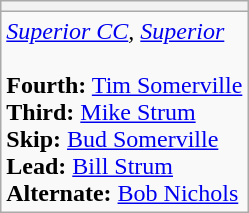<table class=wikitable>
<tr align=center>
<th></th>
</tr>
<tr>
<td><em><a href='#'>Superior CC</a>, <a href='#'>Superior</a></em><br><br><strong>Fourth:</strong> <a href='#'>Tim Somerville</a> <br>
<strong>Third:</strong> <a href='#'>Mike Strum</a><br>
<strong>Skip:</strong> <a href='#'>Bud Somerville</a><br>
<strong>Lead:</strong> <a href='#'>Bill Strum</a><br>
<strong>Alternate:</strong> <a href='#'>Bob Nichols</a></td>
</tr>
</table>
